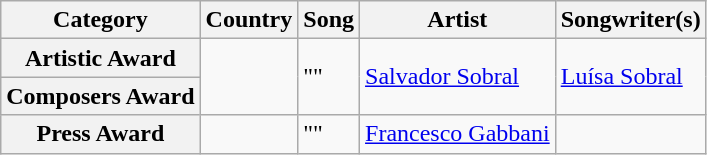<table class="wikitable plainrowheaders">
<tr>
<th scope="col">Category</th>
<th scope="col">Country</th>
<th scope="col">Song</th>
<th scope="col">Artist</th>
<th scope="col">Songwriter(s)</th>
</tr>
<tr>
<th scope="row">Artistic Award</th>
<td rowspan="2"></td>
<td rowspan="2">""</td>
<td rowspan="2"><a href='#'>Salvador Sobral</a></td>
<td rowspan="2"><a href='#'>Luísa Sobral</a></td>
</tr>
<tr>
<th scope="row">Composers Award</th>
</tr>
<tr>
<th scope="row">Press Award</th>
<td></td>
<td>""</td>
<td><a href='#'>Francesco Gabbani</a></td>
<td></td>
</tr>
</table>
